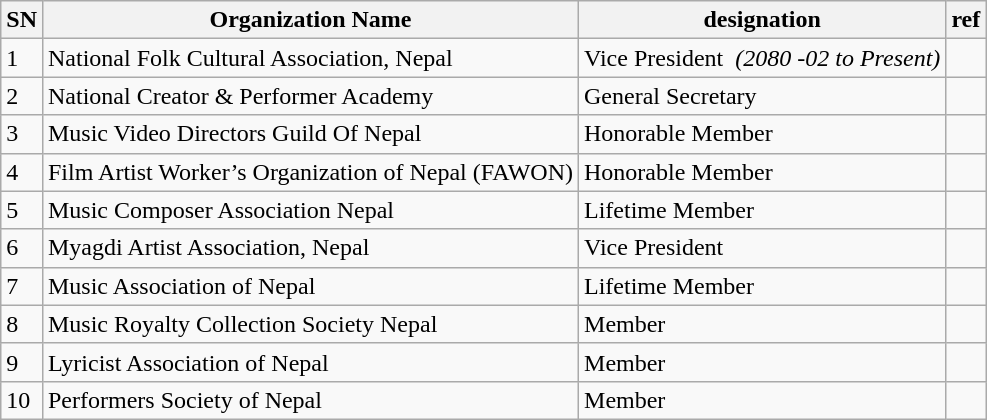<table class="wikitable sortable">
<tr>
<th>SN</th>
<th>Organization Name</th>
<th>designation</th>
<th>ref</th>
</tr>
<tr>
<td>1</td>
<td>National Folk Cultural Association, Nepal</td>
<td>Vice President  <em>(2080 -02 to Present)</em></td>
<td></td>
</tr>
<tr>
<td>2</td>
<td>National Creator & Performer Academy</td>
<td>General Secretary</td>
<td></td>
</tr>
<tr>
<td>3</td>
<td>Music Video Directors Guild Of Nepal</td>
<td>Honorable Member</td>
<td></td>
</tr>
<tr>
<td>4</td>
<td>Film Artist Worker’s Organization of Nepal (FAWON)</td>
<td>Honorable Member</td>
<td></td>
</tr>
<tr>
<td>5</td>
<td>Music Composer Association Nepal</td>
<td>Lifetime Member</td>
<td></td>
</tr>
<tr>
<td>6</td>
<td>Myagdi Artist Association, Nepal</td>
<td>Vice President</td>
<td></td>
</tr>
<tr>
<td>7</td>
<td>Music Association of Nepal</td>
<td>Lifetime Member</td>
<td></td>
</tr>
<tr>
<td>8</td>
<td>Music Royalty Collection Society Nepal</td>
<td>Member</td>
<td></td>
</tr>
<tr>
<td>9</td>
<td>Lyricist Association of Nepal</td>
<td>Member</td>
<td></td>
</tr>
<tr>
<td>10</td>
<td>Performers Society of Nepal</td>
<td>Member</td>
<td></td>
</tr>
</table>
